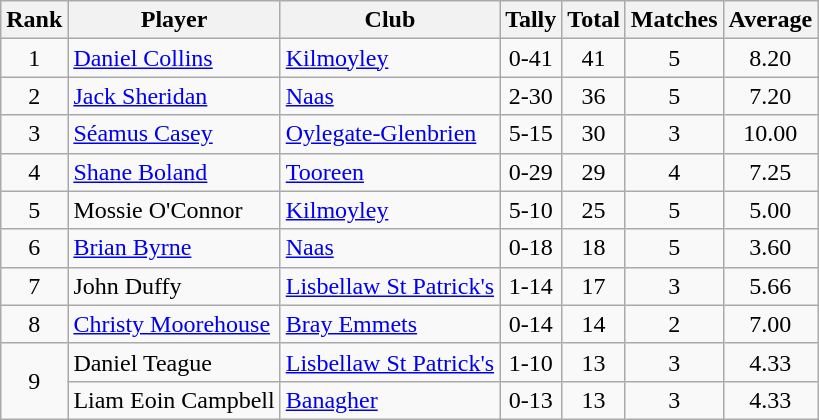<table class="wikitable">
<tr>
<th>Rank</th>
<th>Player</th>
<th>Club</th>
<th>Tally</th>
<th>Total</th>
<th>Matches</th>
<th>Average</th>
</tr>
<tr>
<td rowspan="1" style="text-align:center;">1</td>
<td><a href='#'>Daniel Collins</a></td>
<td><a href='#'>Kilmoyley</a></td>
<td align=center>0-41</td>
<td align=center>41</td>
<td align=center>5</td>
<td align=center>8.20</td>
</tr>
<tr>
<td rowspan="1" style="text-align:center;">2</td>
<td><a href='#'>Jack Sheridan</a></td>
<td><a href='#'>Naas</a></td>
<td align=center>2-30</td>
<td align=center>36</td>
<td align=center>5</td>
<td align=center>7.20</td>
</tr>
<tr>
<td rowspan="1" style="text-align:center;">3</td>
<td><a href='#'>Séamus Casey</a></td>
<td><a href='#'>Oylegate-Glenbrien</a></td>
<td align=center>5-15</td>
<td align=center>30</td>
<td align=center>3</td>
<td align=center>10.00</td>
</tr>
<tr>
<td rowspan="1" style="text-align:center;">4</td>
<td><a href='#'>Shane Boland</a></td>
<td><a href='#'>Tooreen</a></td>
<td align=center>0-29</td>
<td align=center>29</td>
<td align=center>4</td>
<td align=center>7.25</td>
</tr>
<tr>
<td rowspan="1" style="text-align:center;">5</td>
<td>Mossie O'Connor</td>
<td><a href='#'>Kilmoyley</a></td>
<td align=center>5-10</td>
<td align=center>25</td>
<td align=center>5</td>
<td align=center>5.00</td>
</tr>
<tr>
<td rowspan="1" style="text-align:center;">6</td>
<td><a href='#'>Brian Byrne</a></td>
<td><a href='#'>Naas</a></td>
<td align=center>0-18</td>
<td align=center>18</td>
<td align=center>5</td>
<td align=center>3.60</td>
</tr>
<tr>
<td rowspan="1" style="text-align:center;">7</td>
<td>John Duffy</td>
<td><a href='#'>Lisbellaw St Patrick's</a></td>
<td align=center>1-14</td>
<td align=center>17</td>
<td align=center>3</td>
<td align=center>5.66</td>
</tr>
<tr>
<td rowspan="1" style="text-align:center;">8</td>
<td><a href='#'>Christy Moorehouse</a></td>
<td><a href='#'>Bray Emmets</a></td>
<td align=center>0-14</td>
<td align=center>14</td>
<td align=center>2</td>
<td align=center>7.00</td>
</tr>
<tr>
<td rowspan="2" style="text-align:center;">9</td>
<td>Daniel Teague</td>
<td><a href='#'>Lisbellaw St Patrick's</a></td>
<td align=center>1-10</td>
<td align=center>13</td>
<td align=center>3</td>
<td align=center>4.33</td>
</tr>
<tr>
<td>Liam Eoin Campbell</td>
<td><a href='#'>Banagher</a></td>
<td align=center>0-13</td>
<td align=center>13</td>
<td align=center>3</td>
<td align=center>4.33</td>
</tr>
</table>
